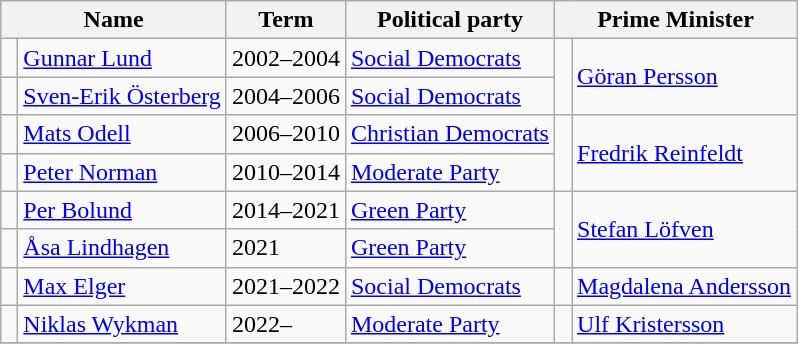<table class="wikitable">
<tr>
<th colspan="2">Name</th>
<th>Term</th>
<th>Political party</th>
<th colspan="2">Prime Minister</th>
</tr>
<tr>
<td bgcolor=> </td>
<td><a href='#'>Gunnar Lund</a></td>
<td>2002–2004</td>
<td><a href='#'>Social Democrats</a></td>
<td rowspan="2" bgcolor=> </td>
<td rowspan="2"><a href='#'>Göran Persson</a></td>
</tr>
<tr>
<td bgcolor=> </td>
<td><a href='#'>Sven-Erik Österberg</a></td>
<td>2004–2006</td>
<td><a href='#'>Social Democrats</a></td>
</tr>
<tr>
<td bgcolor=> </td>
<td><a href='#'>Mats Odell</a></td>
<td>2006–2010</td>
<td><a href='#'>Christian Democrats</a></td>
<td rowspan="2" bgcolor=> </td>
<td rowspan="2"><a href='#'>Fredrik Reinfeldt</a></td>
</tr>
<tr>
<td bgcolor=> </td>
<td><a href='#'>Peter Norman</a></td>
<td>2010–2014</td>
<td><a href='#'>Moderate Party</a></td>
</tr>
<tr>
<td bgcolor=> </td>
<td><a href='#'>Per Bolund</a></td>
<td>2014–2021</td>
<td><a href='#'>Green Party</a></td>
<td rowspan="2" bgcolor=> </td>
<td rowspan="2"><a href='#'>Stefan Löfven</a></td>
</tr>
<tr>
<td bgcolor=> </td>
<td><a href='#'>Åsa Lindhagen</a></td>
<td>2021</td>
<td><a href='#'>Green Party</a></td>
</tr>
<tr>
<td bgcolor=> </td>
<td><a href='#'>Max Elger</a></td>
<td>2021–2022</td>
<td><a href='#'>Social Democrats</a></td>
<td bgcolor=> </td>
<td><a href='#'>Magdalena Andersson</a></td>
</tr>
<tr>
<td bgcolor=> </td>
<td><a href='#'>Niklas Wykman</a></td>
<td>2022–</td>
<td><a href='#'>Moderate Party</a></td>
<td rowspan="1" bgcolor=> </td>
<td rowspan="1"><a href='#'>Ulf Kristersson</a></td>
</tr>
<tr>
</tr>
</table>
